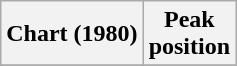<table class="wikitable sortable plainrowheaders">
<tr>
<th>Chart (1980)</th>
<th>Peak<br>position</th>
</tr>
<tr>
</tr>
</table>
